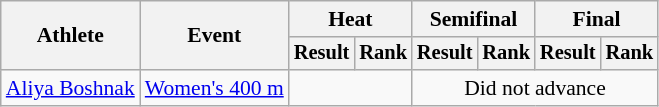<table class="wikitable" style="font-size:90%">
<tr>
<th rowspan="2">Athlete</th>
<th rowspan="2">Event</th>
<th colspan="2">Heat</th>
<th colspan="2">Semifinal</th>
<th colspan="2">Final</th>
</tr>
<tr style="font-size:95%">
<th>Result</th>
<th>Rank</th>
<th>Result</th>
<th>Rank</th>
<th>Result</th>
<th>Rank</th>
</tr>
<tr align=center>
<td align=left><a href='#'>Aliya Boshnak</a></td>
<td align=left><a href='#'>Women's 400 m</a></td>
<td colspan=2></td>
<td colspan=4>Did not advance</td>
</tr>
</table>
